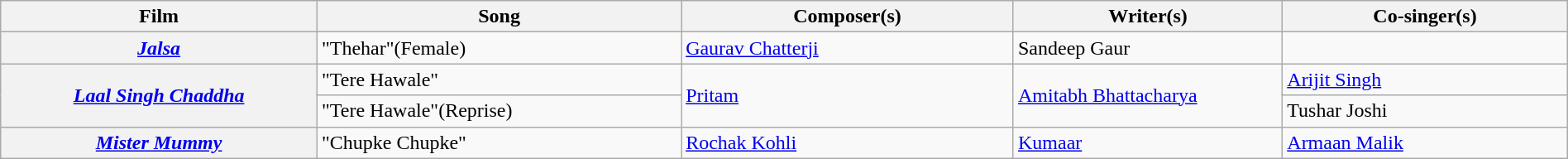<table class="wikitable plainrowheaders" width="100%" textcolor:#000;">
<tr>
<th scope="col" width=20%><strong>Film</strong></th>
<th scope="col" width=23%><strong>Song</strong></th>
<th scope="col" width=21%><strong>Composer(s)</strong></th>
<th scope="col" width=17%><strong>Writer(s)</strong></th>
<th scope="col" width=18%><strong>Co-singer(s)</strong></th>
</tr>
<tr>
<th><em><a href='#'>Jalsa</a></em></th>
<td>"Thehar"(Female)</td>
<td><a href='#'>Gaurav Chatterji</a></td>
<td>Sandeep Gaur</td>
<td></td>
</tr>
<tr>
<th rowspan="2"><em><a href='#'>Laal Singh Chaddha</a></em></th>
<td>"Tere Hawale"</td>
<td rowspan="2"><a href='#'>Pritam</a></td>
<td rowspan="2"><a href='#'>Amitabh Bhattacharya</a></td>
<td><a href='#'>Arijit Singh</a></td>
</tr>
<tr>
<td>"Tere Hawale"(Reprise)</td>
<td>Tushar Joshi</td>
</tr>
<tr>
<th><em><a href='#'>Mister Mummy</a></em></th>
<td>"Chupke Chupke"</td>
<td><a href='#'>Rochak Kohli</a></td>
<td><a href='#'>Kumaar</a></td>
<td><a href='#'>Armaan Malik</a></td>
</tr>
</table>
